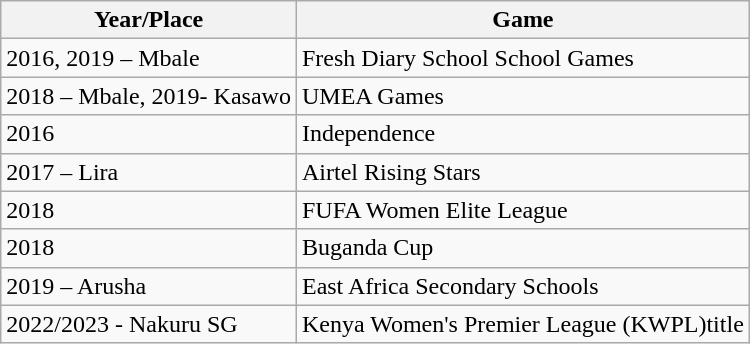<table class="wikitable">
<tr>
<th>Year/Place</th>
<th>Game</th>
</tr>
<tr>
<td>2016, 2019 – Mbale</td>
<td>Fresh Diary School School Games</td>
</tr>
<tr>
<td>2018 – Mbale, 2019- Kasawo</td>
<td>UMEA Games</td>
</tr>
<tr>
<td>2016</td>
<td>Independence</td>
</tr>
<tr>
<td>2017 – Lira</td>
<td>Airtel Rising Stars</td>
</tr>
<tr>
<td>2018</td>
<td>FUFA Women Elite League</td>
</tr>
<tr>
<td>2018</td>
<td>Buganda Cup</td>
</tr>
<tr>
<td>2019 – Arusha</td>
<td>East Africa Secondary Schools</td>
</tr>
<tr>
<td>2022/2023 - Nakuru SG</td>
<td>Kenya Women's Premier League (KWPL)title</td>
</tr>
</table>
